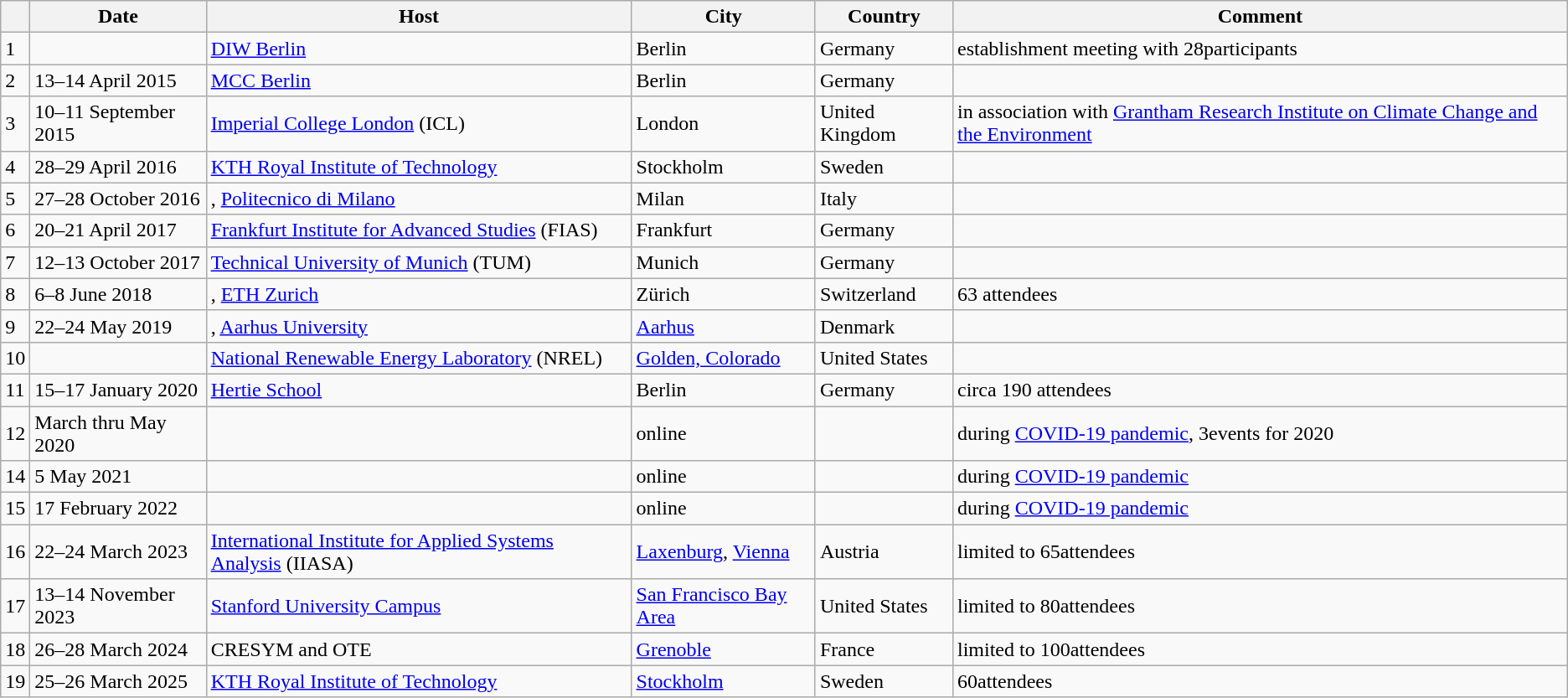<table class="wikitable" style="font-size: 100%">
<tr>
<th></th>
<th>Date</th>
<th>Host</th>
<th>City</th>
<th>Country</th>
<th>Comment</th>
</tr>
<tr>
<td>1</td>
<td></td>
<td><a href='#'>DIW Berlin</a></td>
<td>Berlin</td>
<td>Germany</td>
<td>establishment meeting with 28participants</td>
</tr>
<tr>
<td>2</td>
<td>13–14 April 2015</td>
<td><a href='#'>MCC Berlin</a></td>
<td>Berlin</td>
<td>Germany</td>
<td></td>
</tr>
<tr>
<td>3</td>
<td>10–11 September 2015</td>
<td><a href='#'>Imperial College London</a> (ICL)</td>
<td>London</td>
<td>United Kingdom</td>
<td>in association with <a href='#'>Grantham Research Institute on Climate Change and the Environment</a></td>
</tr>
<tr>
<td>4</td>
<td>28–29 April 2016</td>
<td><a href='#'>KTH Royal Institute of Technology</a></td>
<td>Stockholm</td>
<td>Sweden</td>
<td></td>
</tr>
<tr>
<td>5</td>
<td>27–28 October 2016</td>
<td>, <a href='#'>Politecnico di Milano</a></td>
<td>Milan</td>
<td>Italy</td>
<td></td>
</tr>
<tr>
<td>6</td>
<td>20–21 April 2017</td>
<td><a href='#'>Frankfurt Institute for Advanced Studies</a> (FIAS)</td>
<td>Frankfurt</td>
<td>Germany</td>
<td></td>
</tr>
<tr>
<td>7</td>
<td>12–13 October 2017</td>
<td><a href='#'>Technical University of Munich</a> (TUM)</td>
<td>Munich</td>
<td>Germany</td>
<td></td>
</tr>
<tr>
<td>8</td>
<td>6–8 June 2018</td>
<td>, <a href='#'>ETH Zurich</a></td>
<td>Zürich</td>
<td>Switzerland</td>
<td>63 attendees</td>
</tr>
<tr>
<td>9</td>
<td>22–24 May 2019</td>
<td>, <a href='#'>Aarhus University</a></td>
<td><a href='#'>Aarhus</a></td>
<td>Denmark</td>
<td></td>
</tr>
<tr>
<td>10</td>
<td></td>
<td><a href='#'>National Renewable Energy Laboratory</a> (NREL)</td>
<td><a href='#'>Golden, Colorado</a></td>
<td>United States</td>
<td></td>
</tr>
<tr>
<td>11</td>
<td>15–17 January 2020</td>
<td><a href='#'>Hertie School</a></td>
<td>Berlin</td>
<td>Germany</td>
<td>circa 190 attendees</td>
</tr>
<tr>
<td>12</td>
<td>March thru May 2020</td>
<td></td>
<td>online</td>
<td></td>
<td>during <a href='#'>COVID-19 pandemic</a>, 3events for 2020</td>
</tr>
<tr>
<td>14</td>
<td>5 May 2021</td>
<td></td>
<td>online</td>
<td></td>
<td>during <a href='#'>COVID-19 pandemic</a></td>
</tr>
<tr>
<td>15</td>
<td>17 February 2022</td>
<td></td>
<td>online</td>
<td></td>
<td>during <a href='#'>COVID-19 pandemic</a></td>
</tr>
<tr>
<td>16</td>
<td>22–24 March 2023</td>
<td><a href='#'>International Institute for Applied Systems Analysis</a> (IIASA)</td>
<td><a href='#'>Laxenburg</a>, <a href='#'>Vienna</a></td>
<td>Austria</td>
<td>limited to 65attendees</td>
</tr>
<tr>
<td>17</td>
<td>13–14 November 2023</td>
<td><a href='#'>Stanford University Campus</a></td>
<td><a href='#'>San Francisco Bay Area</a></td>
<td>United States</td>
<td>limited to 80attendees</td>
</tr>
<tr>
<td>18</td>
<td>26–28 March 2024</td>
<td>CRESYM and OTE</td>
<td><a href='#'>Grenoble</a></td>
<td>France</td>
<td>limited to 100attendees</td>
</tr>
<tr>
<td>19</td>
<td>25–26 March 2025</td>
<td><a href='#'>KTH Royal Institute of Technology</a></td>
<td><a href='#'>Stockholm</a></td>
<td>Sweden</td>
<td>60attendees</td>
</tr>
</table>
